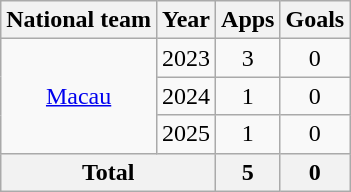<table class="wikitable" style="text-align:center">
<tr>
<th>National team</th>
<th>Year</th>
<th>Apps</th>
<th>Goals</th>
</tr>
<tr>
<td rowspan=3><a href='#'>Macau</a></td>
<td>2023</td>
<td>3</td>
<td>0</td>
</tr>
<tr>
<td>2024</td>
<td>1</td>
<td>0</td>
</tr>
<tr>
<td>2025</td>
<td>1</td>
<td>0</td>
</tr>
<tr>
<th colspan=2>Total</th>
<th>5</th>
<th>0</th>
</tr>
</table>
